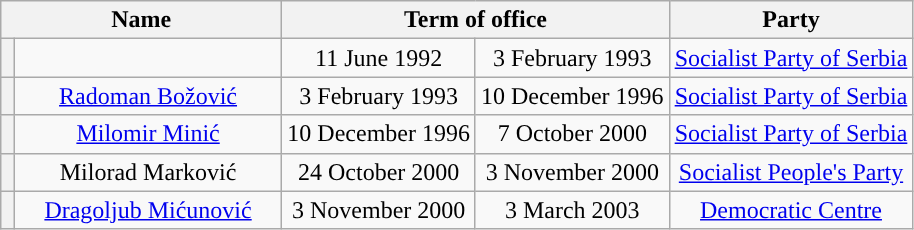<table class="wikitable" style="text-align:center">
<tr>
<th colspan=2 width=180>Name<br></th>
<th colspan=2>Term of office</th>
<th>Party</th>
</tr>
<tr>
<th style="background:"></th>
<td><br></td>
<td>11 June 1992</td>
<td>3 February 1993</td>
<td><a href='#'>Socialist Party of Serbia</a></td>
</tr>
<tr>
<th style="background:"></th>
<td><a href='#'>Radoman Božović</a><br></td>
<td>3 February 1993</td>
<td>10 December 1996</td>
<td><a href='#'>Socialist Party of Serbia</a></td>
</tr>
<tr>
<th style="background:"></th>
<td><a href='#'>Milomir Minić</a><br></td>
<td>10 December 1996</td>
<td>7 October 2000</td>
<td><a href='#'>Socialist Party of Serbia</a></td>
</tr>
<tr>
<th style="background:"></th>
<td>Milorad Marković<br></td>
<td>24 October 2000</td>
<td>3 November 2000</td>
<td><a href='#'>Socialist People's Party</a></td>
</tr>
<tr>
<th style="background:"></th>
<td><a href='#'>Dragoljub Mićunović</a><br></td>
<td>3 November 2000</td>
<td>3 March 2003</td>
<td><a href='#'>Democratic Centre</a></td>
</tr>
</table>
